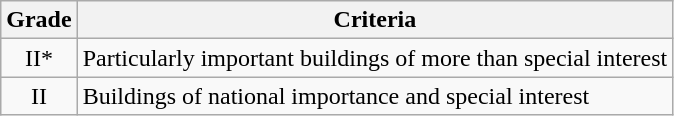<table class="wikitable">
<tr>
<th>Grade</th>
<th>Criteria</th>
</tr>
<tr>
<td align="center" >II*</td>
<td>Particularly important buildings of more than special interest</td>
</tr>
<tr>
<td align="center" >II</td>
<td>Buildings of national importance and special interest</td>
</tr>
</table>
